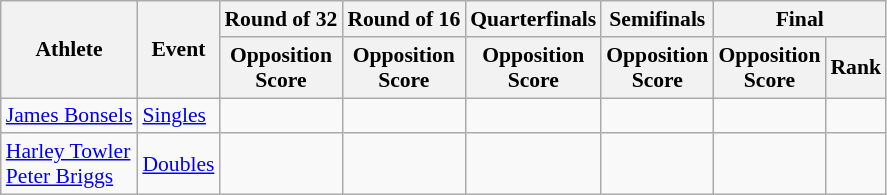<table class="wikitable" border="1" style="font-size:90%">
<tr>
<th rowspan=2>Athlete</th>
<th rowspan=2>Event</th>
<th>Round of 32</th>
<th>Round of 16</th>
<th>Quarterfinals</th>
<th>Semifinals</th>
<th colspan=2>Final</th>
</tr>
<tr>
<th>Opposition<br>Score</th>
<th>Opposition<br>Score</th>
<th>Opposition<br>Score</th>
<th>Opposition<br>Score</th>
<th>Opposition<br>Score</th>
<th>Rank</th>
</tr>
<tr>
<td><a href='#'>James Bonsels</a></td>
<td><a href='#'>Singles</a></td>
<td align=center></td>
<td align=center></td>
<td align=center></td>
<td align=center></td>
<td align=center></td>
<td align=center></td>
</tr>
<tr>
<td><a href='#'>Harley Towler</a> <br> <a href='#'>Peter Briggs</a></td>
<td><a href='#'>Doubles</a></td>
<td align=center></td>
<td align=center></td>
<td align=center></td>
<td align=center></td>
<td align=center></td>
<td align=center></td>
</tr>
</table>
